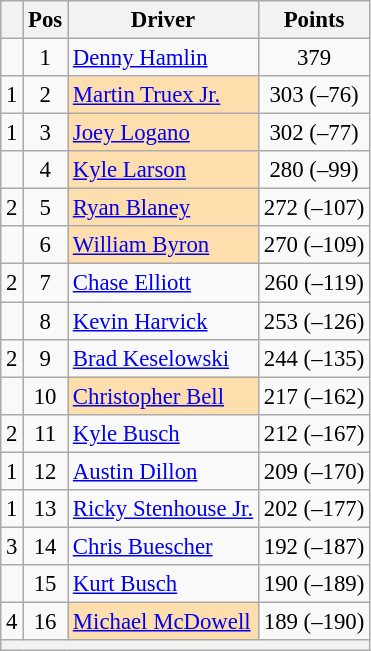<table class="wikitable" style="font-size: 95%">
<tr>
<th></th>
<th>Pos</th>
<th>Driver</th>
<th>Points</th>
</tr>
<tr>
<td align="left"></td>
<td style="text-align:center;">1</td>
<td><a href='#'>Denny Hamlin</a></td>
<td style="text-align:center;">379</td>
</tr>
<tr>
<td align="left"> 1</td>
<td style="text-align:center;">2</td>
<td style="background:#FFDEAD;"><a href='#'>Martin Truex Jr.</a></td>
<td style="text-align:center;">303 (–76)</td>
</tr>
<tr>
<td align="left"> 1</td>
<td style="text-align:center;">3</td>
<td style="background:#FFDEAD;"><a href='#'>Joey Logano</a></td>
<td style="text-align:center;">302 (–77)</td>
</tr>
<tr>
<td align="left"></td>
<td style="text-align:center;">4</td>
<td style="background:#FFDEAD;"><a href='#'>Kyle Larson</a></td>
<td style="text-align:center;">280 (–99)</td>
</tr>
<tr>
<td align="left"> 2</td>
<td style="text-align:center;">5</td>
<td style="background:#FFDEAD;"><a href='#'>Ryan Blaney</a></td>
<td style="text-align:center;">272 (–107)</td>
</tr>
<tr>
<td align="left"></td>
<td style="text-align:center;">6</td>
<td style="background:#FFDEAD;"><a href='#'>William Byron</a></td>
<td style="text-align:center;">270 (–109)</td>
</tr>
<tr>
<td align="left"> 2</td>
<td style="text-align:center;">7</td>
<td><a href='#'>Chase Elliott</a></td>
<td style="text-align:center;">260 (–119)</td>
</tr>
<tr>
<td align="left"></td>
<td style="text-align:center;">8</td>
<td><a href='#'>Kevin Harvick</a></td>
<td style="text-align:center;">253 (–126)</td>
</tr>
<tr>
<td align="left"> 2</td>
<td style="text-align:center;">9</td>
<td><a href='#'>Brad Keselowski</a></td>
<td style="text-align:center;">244 (–135)</td>
</tr>
<tr>
<td align="left"></td>
<td style="text-align:center;">10</td>
<td style="background:#FFDEAD;"><a href='#'>Christopher Bell</a></td>
<td style="text-align:center;">217 (–162)</td>
</tr>
<tr>
<td align="left"> 2</td>
<td style="text-align:center;">11</td>
<td><a href='#'>Kyle Busch</a></td>
<td style="text-align:center;">212 (–167)</td>
</tr>
<tr>
<td align="left"> 1</td>
<td style="text-align:center;">12</td>
<td><a href='#'>Austin Dillon</a></td>
<td style="text-align:center;">209 (–170)</td>
</tr>
<tr>
<td align="left"> 1</td>
<td style="text-align:center;">13</td>
<td><a href='#'>Ricky Stenhouse Jr.</a></td>
<td style="text-align:center;">202 (–177)</td>
</tr>
<tr>
<td align="left"> 3</td>
<td style="text-align:center;">14</td>
<td><a href='#'>Chris Buescher</a></td>
<td style="text-align:center;">192 (–187)</td>
</tr>
<tr>
<td align="left"></td>
<td style="text-align:center;">15</td>
<td><a href='#'>Kurt Busch</a></td>
<td style="text-align:center;">190 (–189)</td>
</tr>
<tr>
<td align="left"> 4</td>
<td style="text-align:center;">16</td>
<td style="background:#FFDEAD;"><a href='#'>Michael McDowell</a></td>
<td style="text-align:center;">189 (–190)</td>
</tr>
<tr class="sortbottom">
<th colspan="9"></th>
</tr>
</table>
